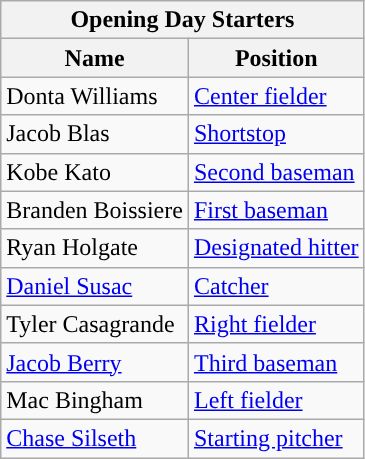<table class="wikitable" style="text-align:left">
<tr>
<th colspan="2">Opening Day Starters</th>
</tr>
<tr>
<th>Name</th>
<th>Position</th>
</tr>
<tr>
<td>Donta Williams</td>
<td><a href='#'>Center fielder</a></td>
</tr>
<tr>
<td>Jacob Blas</td>
<td><a href='#'>Shortstop</a></td>
</tr>
<tr>
<td>Kobe Kato</td>
<td><a href='#'>Second baseman</a></td>
</tr>
<tr>
<td>Branden Boissiere</td>
<td><a href='#'>First baseman</a></td>
</tr>
<tr>
<td>Ryan Holgate</td>
<td><a href='#'>Designated hitter</a></td>
</tr>
<tr>
<td><a href='#'>Daniel Susac</a></td>
<td><a href='#'>Catcher</a></td>
</tr>
<tr>
<td>Tyler Casagrande</td>
<td><a href='#'>Right fielder</a></td>
</tr>
<tr>
<td><a href='#'>Jacob Berry</a></td>
<td><a href='#'>Third baseman</a></td>
</tr>
<tr>
<td>Mac Bingham</td>
<td><a href='#'>Left fielder</a></td>
</tr>
<tr>
<td><a href='#'>Chase Silseth</a></td>
<td><a href='#'>Starting pitcher</a></td>
</tr>
</table>
